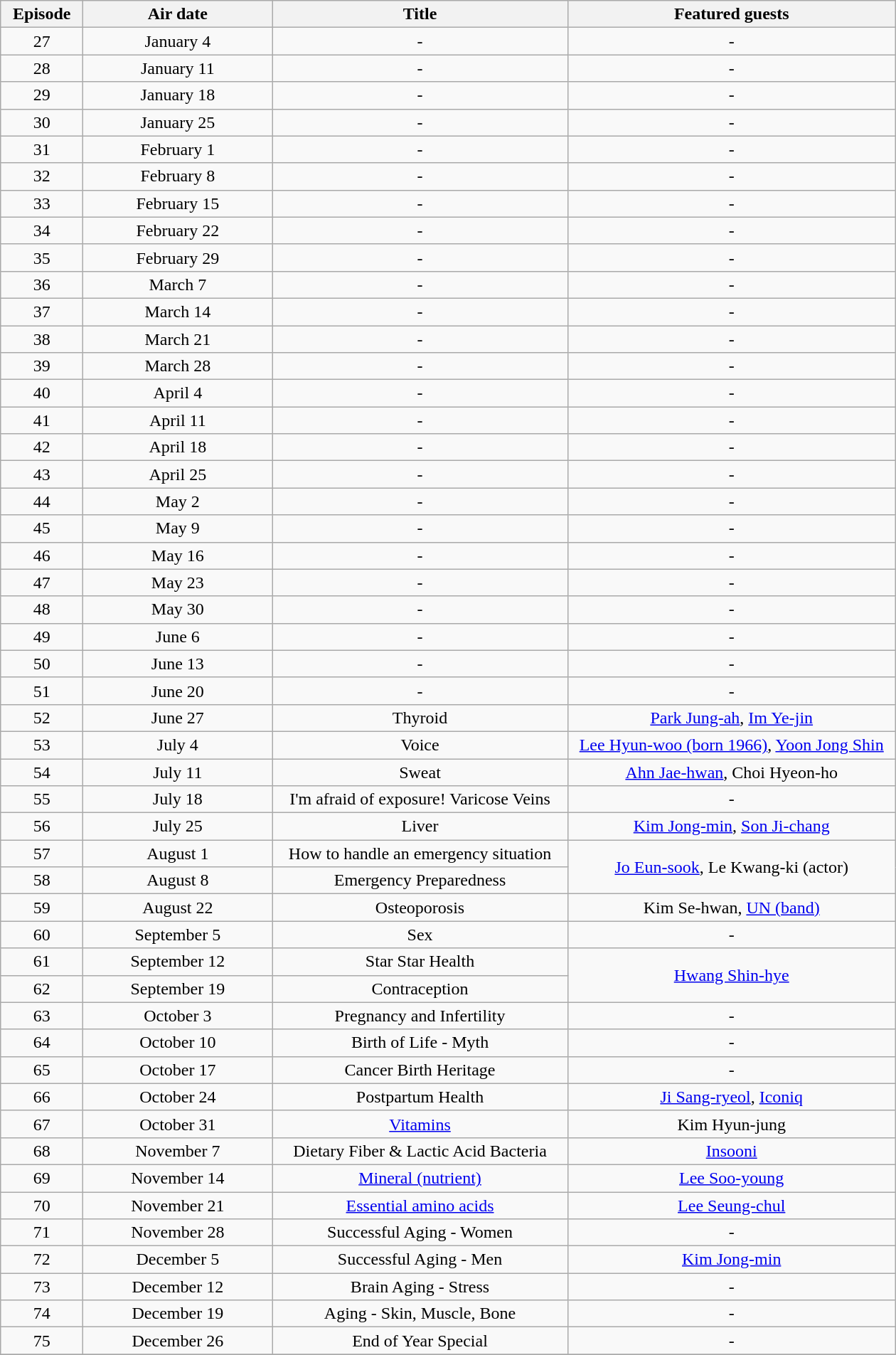<table class="wikitable" style="text-align:center;" width="840px">
<tr>
<th width="70">Episode</th>
<th width="170">Air date</th>
<th title="300">Title</th>
<th width="300">Featured guests</th>
</tr>
<tr>
<td>27</td>
<td>January 4</td>
<td>-</td>
<td>-</td>
</tr>
<tr>
<td>28</td>
<td>January 11</td>
<td>-</td>
<td>-</td>
</tr>
<tr>
<td>29</td>
<td>January 18</td>
<td>-</td>
<td>-</td>
</tr>
<tr>
<td>30</td>
<td>January 25</td>
<td>-</td>
<td>-</td>
</tr>
<tr>
<td>31</td>
<td>February 1</td>
<td>-</td>
<td>-</td>
</tr>
<tr>
<td>32</td>
<td>February 8</td>
<td>-</td>
<td>-</td>
</tr>
<tr>
<td>33</td>
<td>February 15</td>
<td>-</td>
<td>-</td>
</tr>
<tr>
<td>34</td>
<td>February 22</td>
<td>-</td>
<td>-</td>
</tr>
<tr>
<td>35</td>
<td>February 29</td>
<td>-</td>
<td>-</td>
</tr>
<tr>
<td>36</td>
<td>March 7</td>
<td>-</td>
<td>-</td>
</tr>
<tr>
<td>37</td>
<td>March 14</td>
<td>-</td>
<td>-</td>
</tr>
<tr>
<td>38</td>
<td>March 21</td>
<td>-</td>
<td>-</td>
</tr>
<tr>
<td>39</td>
<td>March 28</td>
<td>-</td>
<td>-</td>
</tr>
<tr>
<td>40</td>
<td>April 4</td>
<td>-</td>
<td>-</td>
</tr>
<tr>
<td>41</td>
<td>April 11</td>
<td>-</td>
<td>-</td>
</tr>
<tr>
<td>42</td>
<td>April 18</td>
<td>-</td>
<td>-</td>
</tr>
<tr>
<td>43</td>
<td>April 25</td>
<td>-</td>
<td>-</td>
</tr>
<tr>
<td>44</td>
<td>May 2</td>
<td>-</td>
<td>-</td>
</tr>
<tr>
<td>45</td>
<td>May 9</td>
<td>-</td>
<td>-</td>
</tr>
<tr>
<td>46</td>
<td>May 16</td>
<td>-</td>
<td>-</td>
</tr>
<tr>
<td>47</td>
<td>May 23</td>
<td>-</td>
<td>-</td>
</tr>
<tr>
<td>48</td>
<td>May 30</td>
<td>-</td>
<td>-</td>
</tr>
<tr>
<td>49</td>
<td>June 6</td>
<td>-</td>
<td>-</td>
</tr>
<tr>
<td>50</td>
<td>June 13</td>
<td>-</td>
<td>-</td>
</tr>
<tr>
<td>51</td>
<td>June 20</td>
<td>-</td>
<td>-</td>
</tr>
<tr>
<td>52</td>
<td>June 27</td>
<td>Thyroid</td>
<td><a href='#'>Park Jung-ah</a>, <a href='#'>Im Ye-jin</a></td>
</tr>
<tr>
<td>53</td>
<td>July 4</td>
<td>Voice</td>
<td><a href='#'>Lee Hyun-woo (born 1966)</a>, <a href='#'>Yoon Jong Shin</a></td>
</tr>
<tr>
<td>54</td>
<td>July 11</td>
<td>Sweat</td>
<td><a href='#'>Ahn Jae-hwan</a>, Choi Hyeon-ho</td>
</tr>
<tr>
<td>55</td>
<td>July 18</td>
<td>I'm afraid of exposure! Varicose Veins</td>
<td>-</td>
</tr>
<tr>
<td>56</td>
<td>July 25</td>
<td>Liver</td>
<td><a href='#'>Kim Jong-min</a>, <a href='#'>Son Ji-chang</a></td>
</tr>
<tr>
<td>57</td>
<td>August 1</td>
<td>How to handle an emergency situation</td>
<td rowspan="2"><a href='#'>Jo Eun-sook</a>, Le Kwang-ki (actor)</td>
</tr>
<tr>
<td>58</td>
<td>August 8</td>
<td>Emergency Preparedness</td>
</tr>
<tr>
<td>59</td>
<td>August 22</td>
<td>Osteoporosis</td>
<td>Kim Se-hwan, <a href='#'>UN (band)</a></td>
</tr>
<tr>
<td>60</td>
<td>September 5</td>
<td>Sex</td>
<td>-</td>
</tr>
<tr>
<td>61</td>
<td>September 12</td>
<td>Star Star Health</td>
<td rowspan="2"><a href='#'>Hwang Shin-hye</a></td>
</tr>
<tr>
<td>62</td>
<td>September 19</td>
<td>Contraception</td>
</tr>
<tr>
<td>63</td>
<td>October 3</td>
<td>Pregnancy and Infertility</td>
<td>-</td>
</tr>
<tr>
<td>64</td>
<td>October 10</td>
<td>Birth of Life - Myth</td>
<td>-</td>
</tr>
<tr>
<td>65</td>
<td>October 17</td>
<td>Cancer Birth Heritage</td>
<td>-</td>
</tr>
<tr>
<td>66</td>
<td>October 24</td>
<td>Postpartum Health</td>
<td><a href='#'>Ji Sang-ryeol</a>, <a href='#'>Iconiq</a></td>
</tr>
<tr>
<td>67</td>
<td>October 31</td>
<td><a href='#'>Vitamins</a></td>
<td>Kim Hyun-jung</td>
</tr>
<tr>
<td>68</td>
<td>November 7</td>
<td>Dietary Fiber & Lactic Acid Bacteria</td>
<td><a href='#'>Insooni</a></td>
</tr>
<tr>
<td>69</td>
<td>November 14</td>
<td><a href='#'>Mineral (nutrient)</a></td>
<td><a href='#'>Lee Soo-young</a></td>
</tr>
<tr>
<td>70</td>
<td>November 21</td>
<td><a href='#'>Essential amino acids</a></td>
<td><a href='#'>Lee Seung-chul</a></td>
</tr>
<tr>
<td>71</td>
<td>November 28</td>
<td>Successful Aging - Women</td>
<td>-</td>
</tr>
<tr>
<td>72</td>
<td>December 5</td>
<td>Successful Aging - Men</td>
<td><a href='#'>Kim Jong-min</a></td>
</tr>
<tr>
<td>73</td>
<td>December 12</td>
<td>Brain Aging - Stress</td>
<td>-</td>
</tr>
<tr>
<td>74</td>
<td>December 19</td>
<td>Aging - Skin, Muscle, Bone</td>
<td>-</td>
</tr>
<tr>
<td>75</td>
<td>December 26</td>
<td>End of Year Special</td>
<td>-</td>
</tr>
<tr>
</tr>
</table>
